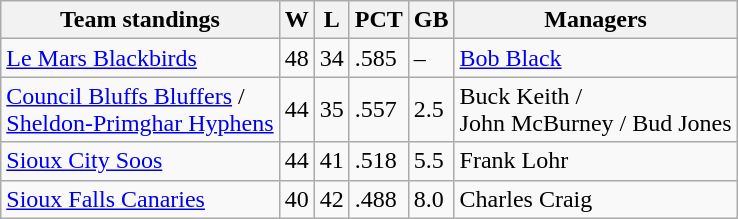<table class="wikitable">
<tr>
<th>Team standings</th>
<th>W</th>
<th>L</th>
<th>PCT</th>
<th>GB</th>
<th>Managers</th>
</tr>
<tr>
<td><a href='#'>Le Mars Blackbirds</a></td>
<td>48</td>
<td>34</td>
<td>.585</td>
<td>–</td>
<td><a href='#'>Bob Black</a></td>
</tr>
<tr>
<td><a href='#'>Council Bluffs Bluffers</a> /<br> <a href='#'>Sheldon-Primghar Hyphens</a></td>
<td>44</td>
<td>35</td>
<td>.557</td>
<td>2.5</td>
<td>Buck Keith /<br> John McBurney / Bud Jones</td>
</tr>
<tr>
<td><a href='#'>Sioux City Soos</a></td>
<td>44</td>
<td>41</td>
<td>.518</td>
<td>5.5</td>
<td>Frank Lohr</td>
</tr>
<tr>
<td><a href='#'>Sioux Falls Canaries</a></td>
<td>40</td>
<td>42</td>
<td>.488</td>
<td>8.0</td>
<td>Charles Craig</td>
</tr>
</table>
